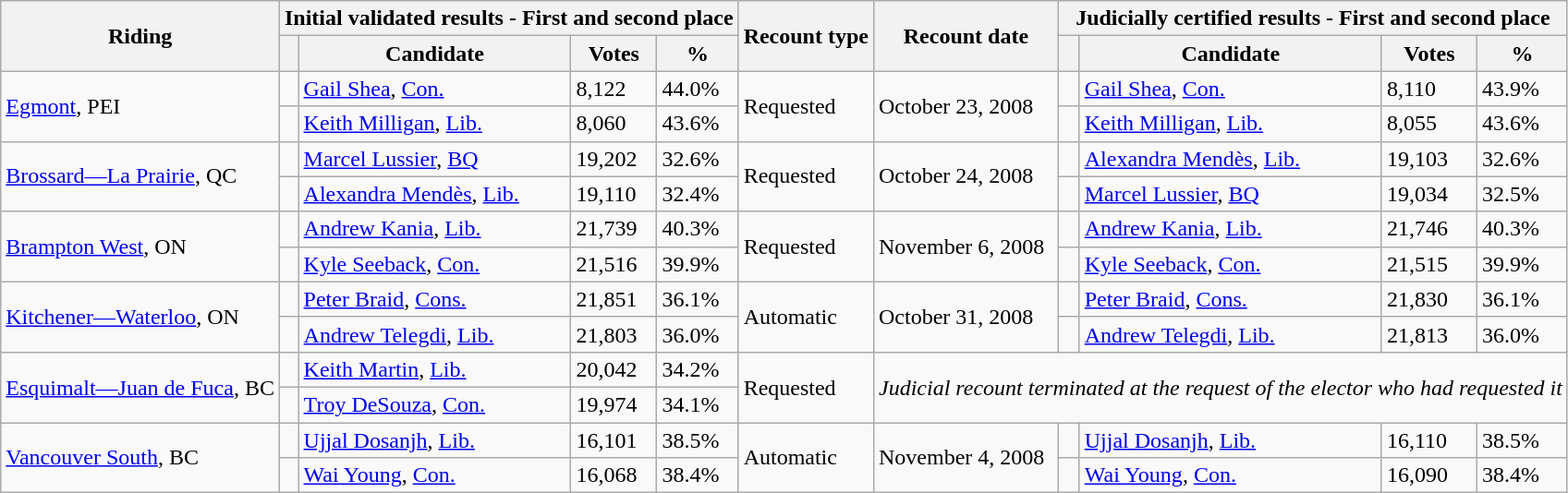<table class="wikitable">
<tr>
<th rowspan=2>Riding</th>
<th colspan=4>Initial validated results - First and second place</th>
<th rowspan=2>Recount type</th>
<th rowspan=2>Recount date</th>
<th colspan=4>Judicially certified results - First and second place</th>
</tr>
<tr>
<th></th>
<th>Candidate</th>
<th>Votes</th>
<th>%</th>
<th></th>
<th>Candidate</th>
<th>Votes</th>
<th>%</th>
</tr>
<tr>
<td rowspan=2><a href='#'>Egmont</a>, PEI</td>
<td> </td>
<td><a href='#'>Gail Shea</a>, <a href='#'>Con.</a></td>
<td>8,122</td>
<td>44.0%</td>
<td rowspan=2>Requested</td>
<td rowspan=2>October 23, 2008</td>
<td> </td>
<td><a href='#'>Gail Shea</a>, <a href='#'>Con.</a></td>
<td>8,110</td>
<td>43.9%</td>
</tr>
<tr>
<td> </td>
<td><a href='#'>Keith Milligan</a>, <a href='#'>Lib.</a></td>
<td>8,060</td>
<td>43.6%</td>
<td> </td>
<td><a href='#'>Keith Milligan</a>, <a href='#'>Lib.</a></td>
<td>8,055</td>
<td>43.6%</td>
</tr>
<tr>
<td rowspan=2><a href='#'>Brossard—La Prairie</a>, QC</td>
<td> </td>
<td><a href='#'>Marcel Lussier</a>, <a href='#'>BQ</a></td>
<td>19,202</td>
<td>32.6%</td>
<td rowspan=2>Requested</td>
<td rowspan=2>October 24, 2008</td>
<td> </td>
<td><a href='#'>Alexandra Mendès</a>, <a href='#'>Lib.</a></td>
<td>19,103</td>
<td>32.6%</td>
</tr>
<tr>
<td> </td>
<td><a href='#'>Alexandra Mendès</a>, <a href='#'>Lib.</a></td>
<td>19,110</td>
<td>32.4%</td>
<td> </td>
<td><a href='#'>Marcel Lussier</a>, <a href='#'>BQ</a></td>
<td>19,034</td>
<td>32.5%</td>
</tr>
<tr>
<td rowspan=2><a href='#'>Brampton West</a>, ON</td>
<td> </td>
<td><a href='#'>Andrew Kania</a>, <a href='#'>Lib.</a></td>
<td>21,739</td>
<td>40.3%</td>
<td rowspan=2>Requested</td>
<td rowspan=2>November 6, 2008</td>
<td> </td>
<td><a href='#'>Andrew Kania</a>, <a href='#'>Lib.</a></td>
<td>21,746</td>
<td>40.3%</td>
</tr>
<tr>
<td> </td>
<td><a href='#'>Kyle Seeback</a>, <a href='#'>Con.</a></td>
<td>21,516</td>
<td>39.9%</td>
<td> </td>
<td><a href='#'>Kyle Seeback</a>, <a href='#'>Con.</a></td>
<td>21,515</td>
<td>39.9%</td>
</tr>
<tr>
<td rowspan=2><a href='#'>Kitchener—Waterloo</a>, ON</td>
<td> </td>
<td><a href='#'>Peter Braid</a>, <a href='#'>Cons.</a></td>
<td>21,851</td>
<td>36.1%</td>
<td rowspan=2>Automatic</td>
<td rowspan=2>October 31, 2008</td>
<td> </td>
<td><a href='#'>Peter Braid</a>, <a href='#'>Cons.</a></td>
<td>21,830</td>
<td>36.1%</td>
</tr>
<tr>
<td> </td>
<td><a href='#'>Andrew Telegdi</a>, <a href='#'>Lib.</a></td>
<td>21,803</td>
<td>36.0%</td>
<td> </td>
<td><a href='#'>Andrew Telegdi</a>, <a href='#'>Lib.</a></td>
<td>21,813</td>
<td>36.0%</td>
</tr>
<tr>
<td rowspan=2><a href='#'>Esquimalt—Juan de Fuca</a>, BC</td>
<td> </td>
<td><a href='#'>Keith Martin</a>, <a href='#'>Lib.</a></td>
<td>20,042</td>
<td>34.2%</td>
<td rowspan=2>Requested</td>
<td rowspan=2 colspan=5><em>Judicial recount terminated at the request of the elector who had requested it</em></td>
</tr>
<tr>
<td> </td>
<td><a href='#'>Troy DeSouza</a>, <a href='#'>Con.</a></td>
<td>19,974</td>
<td>34.1%</td>
</tr>
<tr>
<td rowspan=2><a href='#'>Vancouver South</a>, BC</td>
<td> </td>
<td><a href='#'>Ujjal Dosanjh</a>, <a href='#'>Lib.</a></td>
<td>16,101</td>
<td>38.5%</td>
<td rowspan=2>Automatic</td>
<td rowspan=2>November 4, 2008</td>
<td> </td>
<td><a href='#'>Ujjal Dosanjh</a>, <a href='#'>Lib.</a></td>
<td>16,110</td>
<td>38.5%</td>
</tr>
<tr>
<td> </td>
<td><a href='#'>Wai Young</a>, <a href='#'>Con.</a></td>
<td>16,068</td>
<td>38.4%</td>
<td> </td>
<td><a href='#'>Wai Young</a>, <a href='#'>Con.</a></td>
<td>16,090</td>
<td>38.4%</td>
</tr>
</table>
